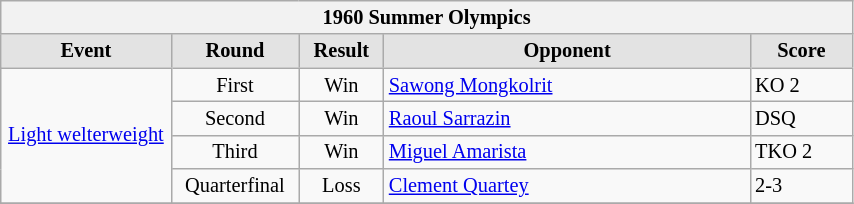<table style='font-size: 85%; text-align: center;' class='wikitable' width='45%'>
<tr>
<th colspan=5>1960 Summer Olympics</th>
</tr>
<tr>
<th style='border-style: none none solid solid; background: #e3e3e3; width: 20%'><strong>Event</strong></th>
<th style='border-style: none none solid solid; background: #e3e3e3; width: 15%'><strong>Round</strong></th>
<th style='border-style: none none solid solid; background: #e3e3e3; width: 10%'><strong>Result</strong></th>
<th style='border-style: none none solid solid; background: #e3e3e3; width: 43%'><strong>Opponent</strong></th>
<th style='border-style: none none solid solid; background: #e3e3e3; width: 12%'><strong>Score</strong></th>
</tr>
<tr>
<td rowspan="4" style="text-align:center;"><a href='#'>Light welterweight</a></td>
<td>First</td>
<td>Win</td>
<td align='left'> <a href='#'>Sawong Mongkolrit</a></td>
<td align='left'>KO 2</td>
</tr>
<tr>
<td align='center'>Second</td>
<td>Win</td>
<td align='left'> <a href='#'>Raoul Sarrazin</a></td>
<td align='left'>DSQ</td>
</tr>
<tr>
<td align='center'>Third</td>
<td>Win</td>
<td align='left'> <a href='#'>Miguel Amarista</a></td>
<td align='left'>TKO 2</td>
</tr>
<tr>
<td>Quarterfinal</td>
<td>Loss</td>
<td align='left'> <a href='#'>Clement Quartey</a></td>
<td align='left'>2-3</td>
</tr>
<tr>
</tr>
</table>
